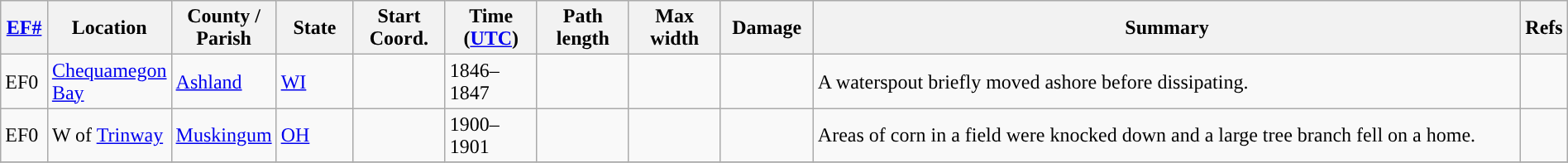<table class="wikitable sortable" style="width:100%;">
<tr>
<th scope="col" width="3%" align="center"><a href='#'>EF#</a></th>
<th scope="col" width="7%" align="center" class="unsortable">Location</th>
<th scope="col" width="6%" align="center" class="unsortable">County / Parish</th>
<th scope="col" width="5%" align="center">State</th>
<th scope="col" width="6%" align="center">Start Coord.</th>
<th scope="col" width="6%" align="center">Time (<a href='#'>UTC</a>)</th>
<th scope="col" width="6%" align="center">Path length</th>
<th scope="col" width="6%" align="center">Max width</th>
<th scope="col" width="6%" align="center">Damage</th>
<th scope="col" width="48%" class="unsortable" align="center">Summary</th>
<th scope="col" width="48%" class="unsortable" align="center">Refs</th>
</tr>
<tr>
<td>EF0</td>
<td><a href='#'>Chequamegon Bay</a></td>
<td><a href='#'>Ashland</a></td>
<td><a href='#'>WI</a></td>
<td></td>
<td>1846–1847</td>
<td></td>
<td></td>
<td></td>
<td>A waterspout briefly moved ashore before dissipating.</td>
<td></td>
</tr>
<tr>
<td>EF0</td>
<td>W of <a href='#'>Trinway</a></td>
<td><a href='#'>Muskingum</a></td>
<td><a href='#'>OH</a></td>
<td></td>
<td>1900–1901</td>
<td></td>
<td></td>
<td></td>
<td>Areas of corn in a field were knocked down and a large tree branch fell on a home.</td>
<td></td>
</tr>
<tr>
</tr>
</table>
